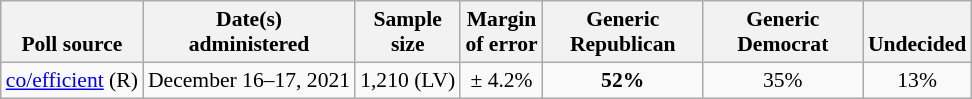<table class="wikitable" style="font-size:90%;text-align:center;">
<tr valign=bottom>
<th>Poll source</th>
<th>Date(s)<br>administered</th>
<th>Sample<br>size</th>
<th>Margin<br>of error</th>
<th style="width:100px;">Generic<br>Republican</th>
<th style="width:100px;">Generic<br>Democrat</th>
<th>Undecided</th>
</tr>
<tr>
<td style="text-align:left;"><a href='#'>co/efficient</a> (R)</td>
<td>December 16–17, 2021</td>
<td>1,210 (LV)</td>
<td>± 4.2%</td>
<td><strong>52%</strong></td>
<td>35%</td>
<td>13%</td>
</tr>
</table>
